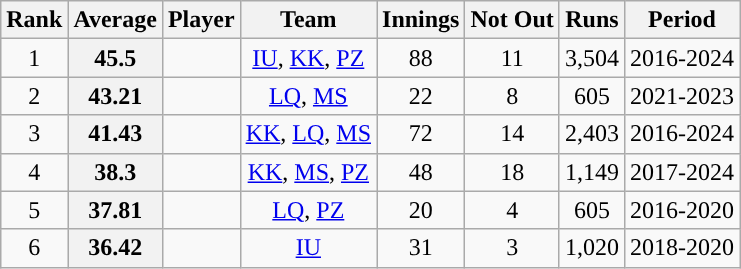<table class="wikitable plainrowheaders sortable">
<tr>
<th>Rank</th>
<th>Average</th>
<th>Player</th>
<th>Team</th>
<th>Innings</th>
<th>Not Out</th>
<th>Runs</th>
<th>Period</th>
</tr>
<tr>
<td style="text-align:center;">1</td>
<th scope="row" style="text-align:center;"><strong>45.5</strong></th>
<td></td>
<td style="text-align:center;"><a href='#'>IU</a>, <a href='#'>KK</a>, <a href='#'>PZ</a></td>
<td style="text-align:center;">88</td>
<td style="text-align:center;">11</td>
<td style="text-align:center;">3,504</td>
<td style="text-align:center;">2016-2024</td>
</tr>
<tr>
<td align=center>2</td>
<th scope=row style=text-align:center;><strong>43.21</strong></th>
<td></td>
<td align=center><a href='#'>LQ</a>, <a href='#'>MS</a></td>
<td align=center>22</td>
<td align=center>8</td>
<td align=center>605</td>
<td align=center>2021-2023</td>
</tr>
<tr>
<td align=center>3</td>
<th scope=row style=text-align:center;><strong>41.43</strong></th>
<td></td>
<td align=center><a href='#'>KK</a>, <a href='#'>LQ</a>, <a href='#'>MS</a></td>
<td align=center>72</td>
<td align=center>14</td>
<td align=center>2,403</td>
<td align=center>2016-2024</td>
</tr>
<tr>
<td align=center>4</td>
<th scope=row style=text-align:center;><strong>38.3</strong></th>
<td></td>
<td align=center><a href='#'>KK</a>, <a href='#'>MS</a>, <a href='#'>PZ</a></td>
<td align=center>48</td>
<td align=center>18</td>
<td align=center>1,149</td>
<td align=center>2017-2024</td>
</tr>
<tr>
<td align=center>5</td>
<th scope=row style=text-align:center;><strong>37.81</strong></th>
<td></td>
<td align=center><a href='#'>LQ</a>, <a href='#'>PZ</a></td>
<td align=center>20</td>
<td align=center>4</td>
<td align=center>605</td>
<td align=center>2016-2020</td>
</tr>
<tr>
<td align=center>6</td>
<th scope=row style=text-align:center;><strong>36.42</strong></th>
<td></td>
<td align=center><a href='#'>IU</a></td>
<td style="text-align:center;">31</td>
<td style="text-align:center">3</td>
<td align=center>1,020</td>
<td align=center>2018-2020</td>
</tr>
</table>
